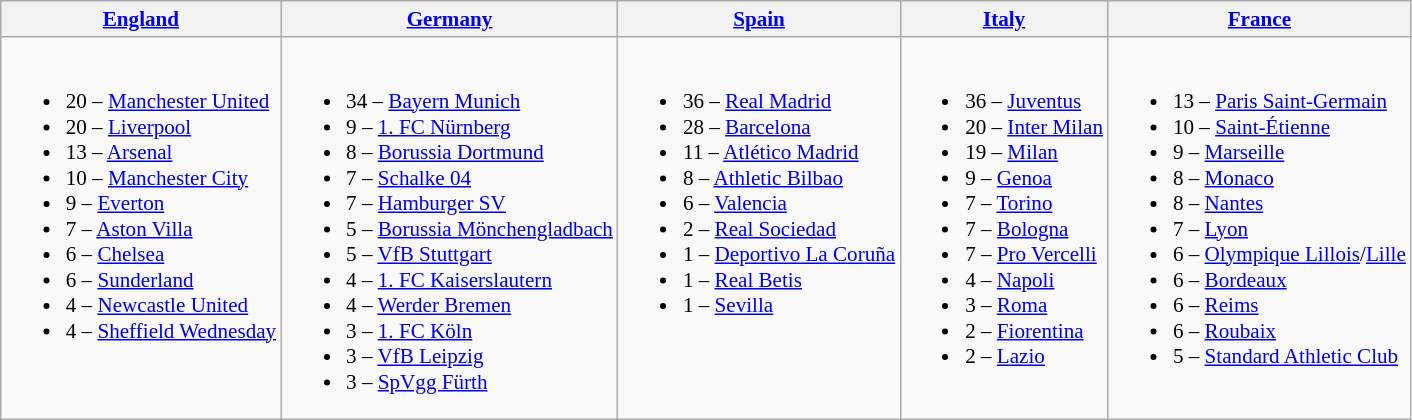<table class="wikitable" style="text-align:; font-size:88%;">
<tr>
<th style="min-width:170px;"> <a href='#'>England</a></th>
<th style="min-width:170px;"> <a href='#'>Germany</a></th>
<th style="min-width:170px;"> <a href='#'>Spain</a></th>
<th style="min-width:120px;"> <a href='#'>Italy</a></th>
<th style="min-width:170px;"> <a href='#'>France</a></th>
</tr>
<tr style="vertical-align:top;">
<td><br><ul><li>20 – <a href='#'>Manchester United</a></li><li>20 – <a href='#'>Liverpool</a></li><li>13 – <a href='#'>Arsenal</a></li><li>10 – <a href='#'>Manchester City</a></li><li>9 – <a href='#'>Everton</a></li><li>7 – <a href='#'>Aston Villa</a></li><li>6 – <a href='#'>Chelsea</a></li><li>6 – <a href='#'>Sunderland</a></li><li>4 – <a href='#'>Newcastle United</a></li><li>4 – <a href='#'>Sheffield Wednesday</a></li></ul></td>
<td><br><ul><li>34 – <a href='#'>Bayern Munich</a></li><li>9 – <a href='#'>1. FC Nürnberg</a></li><li>8 – <a href='#'>Borussia Dortmund</a></li><li>7 – <a href='#'>Schalke 04</a></li><li>7 – <a href='#'>Hamburger SV</a></li><li>5 – <a href='#'>Borussia Mönchengladbach</a></li><li>5 – <a href='#'>VfB Stuttgart</a></li><li>4 – <a href='#'>1. FC Kaiserslautern</a></li><li>4 – <a href='#'>Werder Bremen</a></li><li>3 – <a href='#'>1. FC Köln</a></li><li>3 – <a href='#'>VfB Leipzig</a></li><li>3 – <a href='#'>SpVgg Fürth</a></li></ul></td>
<td><br><ul><li>36 – <a href='#'>Real Madrid</a></li><li>28 – <a href='#'>Barcelona</a></li><li>11 – <a href='#'>Atlético Madrid</a></li><li>8 – <a href='#'>Athletic Bilbao</a></li><li>6 – <a href='#'>Valencia</a></li><li>2 – <a href='#'>Real Sociedad</a></li><li>1 – <a href='#'>Deportivo La Coruña</a></li><li>1 – <a href='#'>Real Betis</a></li><li>1 – <a href='#'>Sevilla</a></li></ul></td>
<td><br><ul><li>36 – <a href='#'>Juventus</a></li><li>20 – <a href='#'>Inter Milan</a></li><li>19 – <a href='#'>Milan</a></li><li>9 – <a href='#'>Genoa</a></li><li>7 – <a href='#'>Torino</a></li><li>7 – <a href='#'>Bologna</a></li><li>7 – <a href='#'>Pro Vercelli</a></li><li>4 – <a href='#'>Napoli</a></li><li>3 – <a href='#'>Roma</a></li><li>2 – <a href='#'>Fiorentina</a></li><li>2 – <a href='#'>Lazio</a></li></ul></td>
<td><br><ul><li>13 – <a href='#'>Paris Saint-Germain</a></li><li>10 – <a href='#'>Saint-Étienne</a></li><li>9  – <a href='#'>Marseille</a></li><li>8 – <a href='#'>Monaco</a></li><li>8 – <a href='#'>Nantes</a></li><li>7 – <a href='#'>Lyon</a></li><li>6 – <a href='#'>Olympique Lillois</a>/<a href='#'>Lille</a></li><li>6 – <a href='#'>Bordeaux</a></li><li>6 – <a href='#'>Reims</a></li><li>6 – <a href='#'>Roubaix</a></li><li>5 – <a href='#'>Standard Athletic Club</a></li></ul></td>
</tr>
</table>
